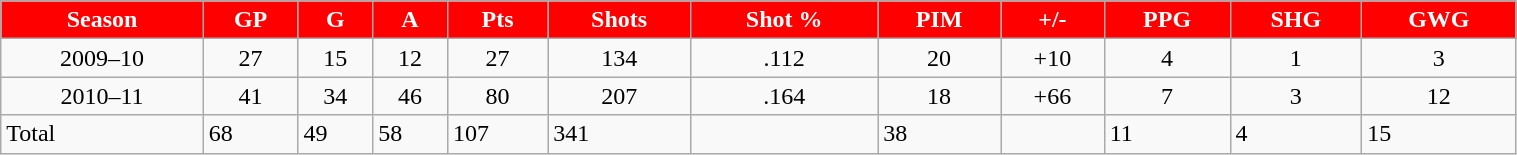<table class="wikitable" style="width:80%;">
<tr style="text-align:center; background:red; color:#fff;">
<td><strong>Season</strong></td>
<td><strong>GP</strong></td>
<td><strong>G</strong></td>
<td><strong>A</strong></td>
<td><strong>Pts</strong></td>
<td><strong>Shots</strong></td>
<td><strong>Shot %</strong></td>
<td><strong>PIM</strong></td>
<td><strong>+/-</strong></td>
<td><strong>PPG</strong></td>
<td><strong>SHG</strong></td>
<td><strong>GWG</strong></td>
</tr>
<tr style="text-align:center;" bgcolor="">
<td>2009–10</td>
<td>27</td>
<td>15</td>
<td>12</td>
<td>27</td>
<td>134</td>
<td>.112</td>
<td>20</td>
<td>+10</td>
<td>4</td>
<td>1</td>
<td>3</td>
</tr>
<tr style="text-align:center;" bgcolor="">
<td>2010–11</td>
<td>41</td>
<td>34</td>
<td>46</td>
<td>80</td>
<td>207</td>
<td>.164</td>
<td>18</td>
<td>+66</td>
<td>7</td>
<td>3</td>
<td>12</td>
</tr>
<tr>
<td>Total</td>
<td>68</td>
<td>49</td>
<td>58</td>
<td>107</td>
<td>341</td>
<td></td>
<td>38</td>
<td></td>
<td>11</td>
<td>4</td>
<td>15</td>
</tr>
</table>
